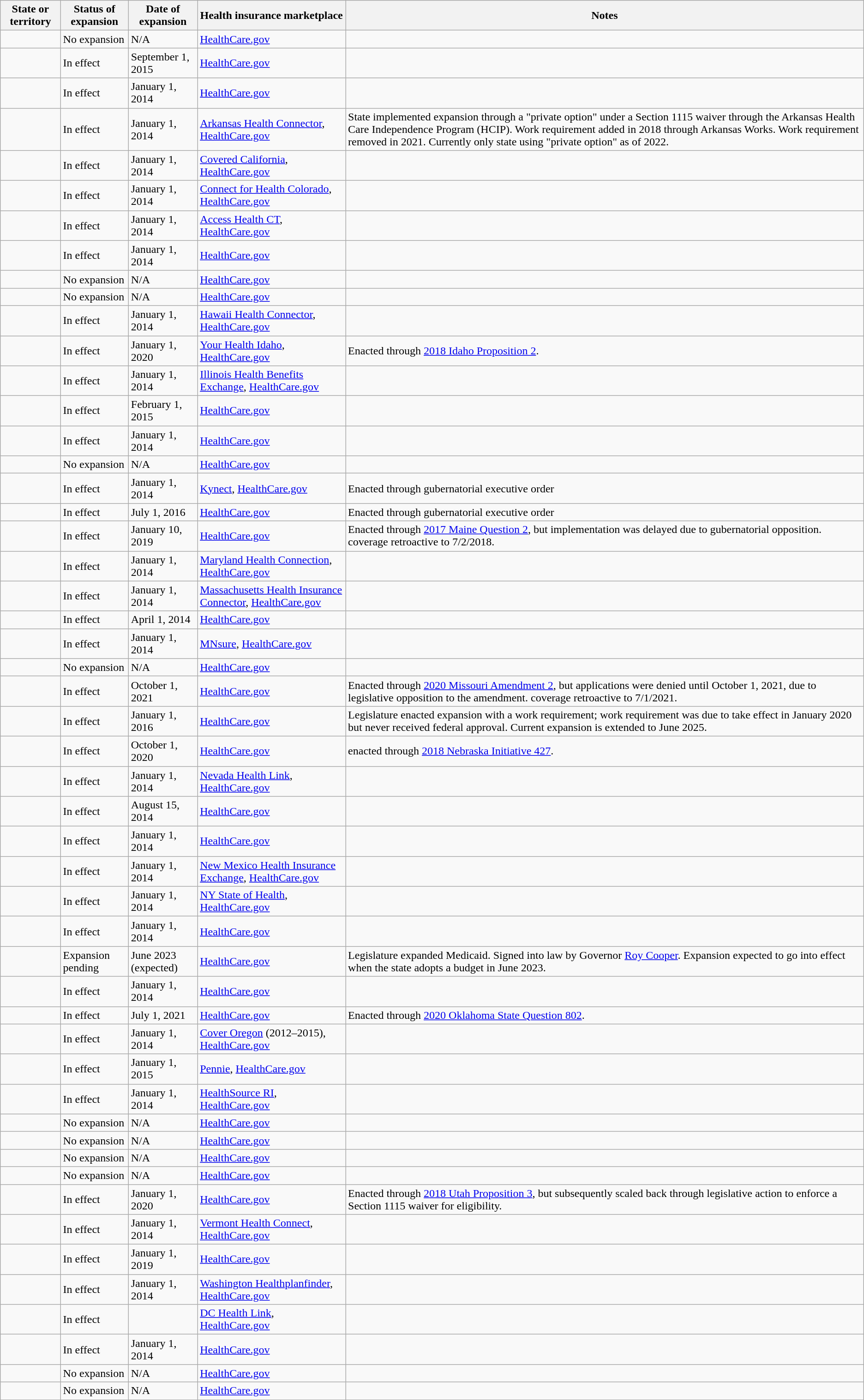<table class="wikitable sortable">
<tr>
<th>State or territory</th>
<th>Status of expansion</th>
<th>Date of expansion</th>
<th>Health insurance marketplace</th>
<th>Notes</th>
</tr>
<tr>
<td></td>
<td>No expansion</td>
<td>N/A</td>
<td><a href='#'>HealthCare.gov</a></td>
<td></td>
</tr>
<tr>
<td></td>
<td>In effect</td>
<td>September 1, 2015</td>
<td><a href='#'>HealthCare.gov</a></td>
<td></td>
</tr>
<tr>
<td></td>
<td>In effect</td>
<td>January 1, 2014</td>
<td><a href='#'>HealthCare.gov</a></td>
<td></td>
</tr>
<tr>
<td></td>
<td>In effect</td>
<td>January 1, 2014</td>
<td><a href='#'>Arkansas Health Connector</a>, <a href='#'>HealthCare.gov</a></td>
<td>State implemented expansion through a "private option" under a Section 1115 waiver through the Arkansas Health Care Independence Program (HCIP). Work requirement added in 2018 through Arkansas Works. Work requirement removed in 2021. Currently only state using "private option" as of 2022.</td>
</tr>
<tr>
<td></td>
<td>In effect</td>
<td>January 1, 2014</td>
<td><a href='#'>Covered California</a>, <a href='#'>HealthCare.gov</a></td>
<td></td>
</tr>
<tr>
<td></td>
<td>In effect</td>
<td>January 1, 2014</td>
<td><a href='#'>Connect for Health Colorado</a>, <a href='#'>HealthCare.gov</a></td>
<td></td>
</tr>
<tr>
<td></td>
<td>In effect</td>
<td>January 1, 2014</td>
<td><a href='#'>Access Health CT</a>, <a href='#'>HealthCare.gov</a></td>
<td></td>
</tr>
<tr>
<td></td>
<td>In effect</td>
<td>January 1, 2014</td>
<td><a href='#'>HealthCare.gov</a></td>
<td></td>
</tr>
<tr>
<td></td>
<td>No expansion</td>
<td>N/A</td>
<td><a href='#'>HealthCare.gov</a></td>
<td></td>
</tr>
<tr>
<td></td>
<td>No expansion</td>
<td>N/A</td>
<td><a href='#'>HealthCare.gov</a></td>
<td></td>
</tr>
<tr>
<td></td>
<td>In effect</td>
<td>January 1, 2014</td>
<td><a href='#'>Hawaii Health Connector</a>, <a href='#'>HealthCare.gov</a></td>
<td></td>
</tr>
<tr>
<td></td>
<td>In effect</td>
<td>January 1, 2020</td>
<td><a href='#'>Your Health Idaho</a>, <a href='#'>HealthCare.gov</a></td>
<td>Enacted through <a href='#'>2018 Idaho Proposition 2</a>.</td>
</tr>
<tr>
<td></td>
<td>In effect</td>
<td>January 1, 2014</td>
<td><a href='#'>Illinois Health Benefits Exchange</a>, <a href='#'>HealthCare.gov</a></td>
<td></td>
</tr>
<tr>
<td></td>
<td>In effect</td>
<td>February 1, 2015</td>
<td><a href='#'>HealthCare.gov</a></td>
<td></td>
</tr>
<tr>
<td></td>
<td>In effect</td>
<td>January 1, 2014</td>
<td><a href='#'>HealthCare.gov</a></td>
<td></td>
</tr>
<tr>
<td></td>
<td>No expansion</td>
<td>N/A</td>
<td><a href='#'>HealthCare.gov</a></td>
<td></td>
</tr>
<tr>
<td></td>
<td>In effect</td>
<td>January 1, 2014</td>
<td><a href='#'>Kynect</a>, <a href='#'>HealthCare.gov</a></td>
<td>Enacted through gubernatorial executive order</td>
</tr>
<tr>
<td></td>
<td>In effect</td>
<td>July 1, 2016</td>
<td><a href='#'>HealthCare.gov</a></td>
<td>Enacted through gubernatorial executive order</td>
</tr>
<tr>
<td></td>
<td>In effect</td>
<td>January 10, 2019</td>
<td><a href='#'>HealthCare.gov</a></td>
<td>Enacted through <a href='#'>2017 Maine Question 2</a>, but implementation was delayed due to gubernatorial opposition. coverage retroactive to 7/2/2018.</td>
</tr>
<tr>
<td></td>
<td>In effect</td>
<td>January 1, 2014</td>
<td><a href='#'>Maryland Health Connection</a>, <a href='#'>HealthCare.gov</a></td>
<td></td>
</tr>
<tr>
<td></td>
<td>In effect</td>
<td>January 1, 2014</td>
<td><a href='#'>Massachusetts Health Insurance Connector</a>, <a href='#'>HealthCare.gov</a></td>
<td></td>
</tr>
<tr>
<td></td>
<td>In effect</td>
<td>April 1, 2014</td>
<td><a href='#'>HealthCare.gov</a></td>
<td></td>
</tr>
<tr>
<td></td>
<td>In effect</td>
<td>January 1, 2014</td>
<td><a href='#'>MNsure</a>, <a href='#'>HealthCare.gov</a></td>
<td></td>
</tr>
<tr>
<td></td>
<td>No expansion</td>
<td>N/A</td>
<td><a href='#'>HealthCare.gov</a></td>
<td></td>
</tr>
<tr>
<td></td>
<td>In effect</td>
<td>October 1, 2021</td>
<td><a href='#'>HealthCare.gov</a></td>
<td>Enacted through <a href='#'>2020 Missouri Amendment 2</a>, but applications were denied until October 1, 2021, due to legislative opposition to the amendment. coverage retroactive to 7/1/2021.</td>
</tr>
<tr>
<td></td>
<td>In effect</td>
<td>January 1, 2016</td>
<td><a href='#'>HealthCare.gov</a></td>
<td>Legislature enacted expansion with a work requirement; work requirement was due to take effect in January 2020 but never received federal approval. Current expansion is extended to June 2025.</td>
</tr>
<tr>
<td></td>
<td>In effect</td>
<td>October 1, 2020</td>
<td><a href='#'>HealthCare.gov</a></td>
<td>enacted through <a href='#'>2018 Nebraska Initiative 427</a>.</td>
</tr>
<tr>
<td></td>
<td>In effect</td>
<td>January 1, 2014</td>
<td><a href='#'>Nevada Health Link</a>, <a href='#'>HealthCare.gov</a></td>
<td></td>
</tr>
<tr>
<td></td>
<td>In effect</td>
<td>August 15, 2014</td>
<td><a href='#'>HealthCare.gov</a></td>
<td></td>
</tr>
<tr>
<td></td>
<td>In effect</td>
<td>January 1, 2014</td>
<td><a href='#'>HealthCare.gov</a></td>
<td></td>
</tr>
<tr>
<td></td>
<td>In effect</td>
<td>January 1, 2014</td>
<td><a href='#'>New Mexico Health Insurance Exchange</a>, <a href='#'>HealthCare.gov</a></td>
<td></td>
</tr>
<tr>
<td></td>
<td>In effect</td>
<td>January 1, 2014</td>
<td><a href='#'>NY State of Health</a>, <a href='#'>HealthCare.gov</a></td>
<td></td>
</tr>
<tr>
<td></td>
<td>In effect</td>
<td>January 1, 2014</td>
<td><a href='#'>HealthCare.gov</a></td>
<td></td>
</tr>
<tr>
<td></td>
<td>Expansion pending</td>
<td>June 2023 (expected)</td>
<td><a href='#'>HealthCare.gov</a></td>
<td>Legislature expanded Medicaid. Signed into law by Governor <a href='#'>Roy Cooper</a>. Expansion expected to go into effect when the state adopts a budget in June 2023.</td>
</tr>
<tr>
<td></td>
<td>In effect</td>
<td>January 1, 2014</td>
<td><a href='#'>HealthCare.gov</a></td>
<td></td>
</tr>
<tr>
<td></td>
<td>In effect</td>
<td>July 1, 2021</td>
<td><a href='#'>HealthCare.gov</a></td>
<td>Enacted through <a href='#'>2020 Oklahoma State Question 802</a>.</td>
</tr>
<tr>
<td></td>
<td>In effect</td>
<td>January 1, 2014</td>
<td><a href='#'>Cover Oregon</a> (2012–2015), <a href='#'>HealthCare.gov</a></td>
<td></td>
</tr>
<tr>
<td></td>
<td>In effect</td>
<td>January 1, 2015</td>
<td><a href='#'>Pennie</a>, <a href='#'>HealthCare.gov</a></td>
<td></td>
</tr>
<tr>
<td></td>
<td>In effect</td>
<td>January 1, 2014</td>
<td><a href='#'>HealthSource RI</a>, <a href='#'>HealthCare.gov</a></td>
<td></td>
</tr>
<tr>
<td></td>
<td>No expansion</td>
<td>N/A</td>
<td><a href='#'>HealthCare.gov</a></td>
<td></td>
</tr>
<tr>
<td></td>
<td>No expansion</td>
<td>N/A</td>
<td><a href='#'>HealthCare.gov</a></td>
<td></td>
</tr>
<tr>
<td></td>
<td>No expansion</td>
<td>N/A</td>
<td><a href='#'>HealthCare.gov</a></td>
<td></td>
</tr>
<tr>
<td></td>
<td>No expansion</td>
<td>N/A</td>
<td><a href='#'>HealthCare.gov</a></td>
<td></td>
</tr>
<tr>
<td></td>
<td>In effect</td>
<td>January 1, 2020</td>
<td><a href='#'>HealthCare.gov</a></td>
<td>Enacted through <a href='#'>2018 Utah Proposition 3</a>, but subsequently scaled back through legislative action to enforce a Section 1115 waiver for eligibility.</td>
</tr>
<tr>
<td></td>
<td>In effect</td>
<td>January 1, 2014</td>
<td><a href='#'>Vermont Health Connect</a>, <a href='#'>HealthCare.gov</a></td>
<td></td>
</tr>
<tr>
<td></td>
<td>In effect</td>
<td>January 1, 2019</td>
<td><a href='#'>HealthCare.gov</a></td>
<td></td>
</tr>
<tr>
<td></td>
<td>In effect</td>
<td>January 1, 2014</td>
<td><a href='#'>Washington Healthplanfinder</a>, <a href='#'>HealthCare.gov</a></td>
<td></td>
</tr>
<tr>
<td></td>
<td>In effect</td>
<td></td>
<td><a href='#'>DC Health Link</a>, <a href='#'>HealthCare.gov</a></td>
<td></td>
</tr>
<tr>
<td></td>
<td>In effect</td>
<td>January 1, 2014</td>
<td><a href='#'>HealthCare.gov</a></td>
<td></td>
</tr>
<tr>
<td></td>
<td>No expansion</td>
<td>N/A</td>
<td><a href='#'>HealthCare.gov</a></td>
<td></td>
</tr>
<tr>
<td></td>
<td>No expansion</td>
<td>N/A</td>
<td><a href='#'>HealthCare.gov</a></td>
<td></td>
</tr>
</table>
